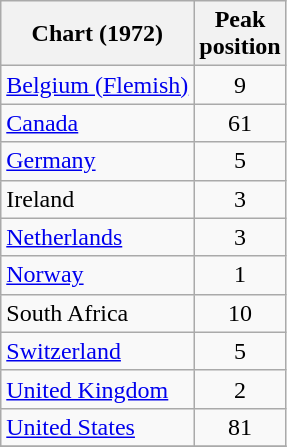<table class="wikitable">
<tr>
<th>Chart (1972)</th>
<th>Peak<br>position</th>
</tr>
<tr>
<td><a href='#'>Belgium (Flemish)</a></td>
<td style="text-align:center;">9</td>
</tr>
<tr>
<td><a href='#'>Canada</a></td>
<td style="text-align:center;">61</td>
</tr>
<tr>
<td><a href='#'>Germany</a></td>
<td style="text-align:center;">5</td>
</tr>
<tr>
<td>Ireland</td>
<td style="text-align:center;">3</td>
</tr>
<tr>
<td><a href='#'>Netherlands</a></td>
<td style="text-align:center;">3</td>
</tr>
<tr>
<td><a href='#'>Norway</a></td>
<td style="text-align:center;">1</td>
</tr>
<tr>
<td>South Africa</td>
<td style="text-align:center;">10</td>
</tr>
<tr>
<td><a href='#'>Switzerland</a></td>
<td style="text-align:center;">5</td>
</tr>
<tr>
<td><a href='#'>United Kingdom</a></td>
<td style="text-align:center;">2</td>
</tr>
<tr>
<td><a href='#'>United States</a></td>
<td style="text-align:center;">81</td>
</tr>
<tr>
</tr>
</table>
